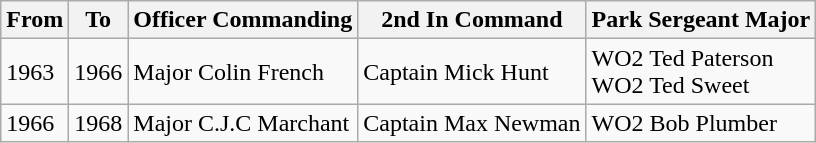<table class="wikitable">
<tr>
<th>From</th>
<th>To</th>
<th>Officer Commanding</th>
<th>2nd In Command</th>
<th>Park Sergeant Major</th>
</tr>
<tr>
<td>1963</td>
<td>1966</td>
<td>Major Colin French</td>
<td>Captain Mick Hunt</td>
<td>WO2 Ted Paterson<br>WO2 Ted Sweet</td>
</tr>
<tr>
<td>1966</td>
<td>1968</td>
<td>Major C.J.C Marchant</td>
<td>Captain Max Newman</td>
<td>WO2 Bob Plumber</td>
</tr>
</table>
